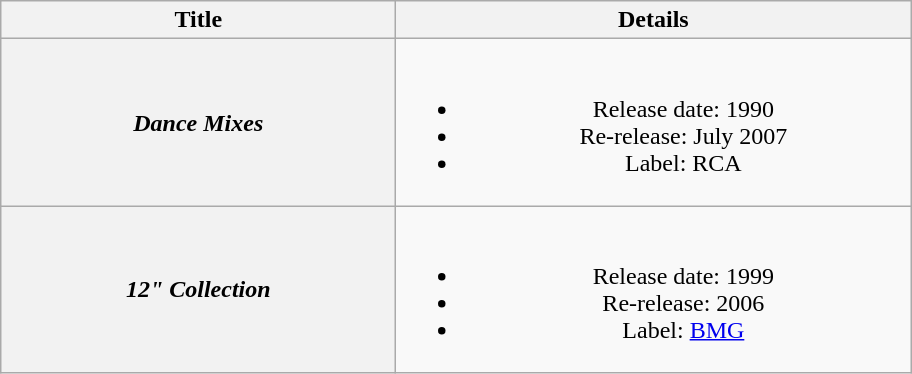<table class="wikitable plainrowheaders" style="text-align:center;">
<tr>
<th scope="col" style="width:16em;">Title</th>
<th scope="col" style="width:21em;">Details</th>
</tr>
<tr>
<th scope="row"><em>Dance Mixes</em></th>
<td><br><ul><li>Release date: 1990</li><li>Re-release: July 2007</li><li>Label: RCA</li></ul></td>
</tr>
<tr>
<th scope="row"><em>12" Collection</em></th>
<td><br><ul><li>Release date: 1999</li><li>Re-release: 2006</li><li>Label: <a href='#'>BMG</a></li></ul></td>
</tr>
</table>
